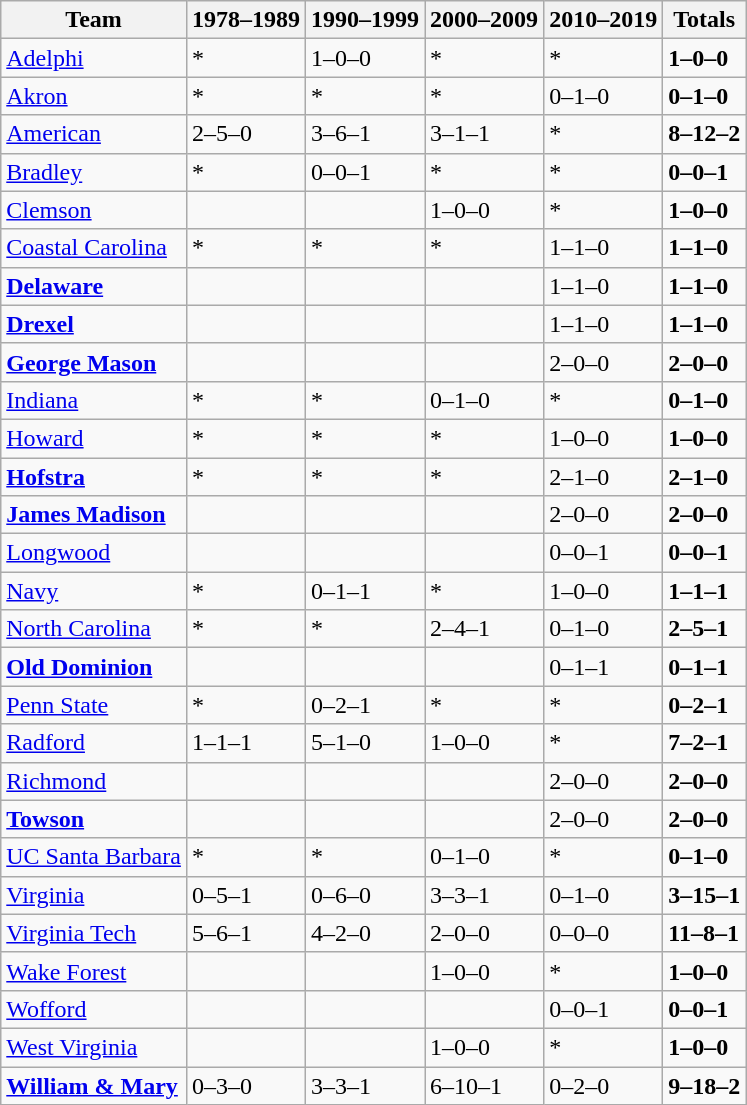<table class="wikitable">
<tr>
<th>Team</th>
<th>1978–1989</th>
<th>1990–1999</th>
<th>2000–2009</th>
<th>2010–2019</th>
<th>Totals</th>
</tr>
<tr>
<td><a href='#'>Adelphi</a></td>
<td>*</td>
<td>1–0–0</td>
<td>*</td>
<td>*</td>
<td><strong>1–0–0</strong></td>
</tr>
<tr>
<td><a href='#'>Akron</a></td>
<td>*</td>
<td>*</td>
<td>*</td>
<td>0–1–0</td>
<td><strong>0–1–0</strong></td>
</tr>
<tr>
<td><a href='#'>American</a></td>
<td>2–5–0</td>
<td>3–6–1</td>
<td>3–1–1</td>
<td>*</td>
<td><strong>8–12–2</strong></td>
</tr>
<tr>
<td><a href='#'>Bradley</a></td>
<td>*</td>
<td>0–0–1</td>
<td>*</td>
<td>*</td>
<td><strong>0–0–1</strong></td>
</tr>
<tr>
<td><a href='#'>Clemson</a></td>
<td></td>
<td></td>
<td>1–0–0</td>
<td>*</td>
<td><strong>1–0–0</strong></td>
</tr>
<tr>
<td><a href='#'>Coastal Carolina</a></td>
<td>*</td>
<td>*</td>
<td>*</td>
<td>1–1–0</td>
<td><strong>1–1–0</strong></td>
</tr>
<tr>
<td><strong><a href='#'>Delaware</a></strong></td>
<td></td>
<td></td>
<td></td>
<td>1–1–0</td>
<td><strong>1–1–0</strong></td>
</tr>
<tr>
<td><strong><a href='#'>Drexel</a></strong></td>
<td></td>
<td></td>
<td></td>
<td>1–1–0</td>
<td><strong>1–1–0</strong></td>
</tr>
<tr>
<td><strong><a href='#'>George Mason</a></strong></td>
<td></td>
<td></td>
<td></td>
<td>2–0–0</td>
<td><strong>2–0–0</strong></td>
</tr>
<tr>
<td><a href='#'>Indiana</a></td>
<td>*</td>
<td>*</td>
<td>0–1–0</td>
<td>*</td>
<td><strong>0–1–0</strong></td>
</tr>
<tr>
<td><a href='#'>Howard</a></td>
<td>*</td>
<td>*</td>
<td>*</td>
<td>1–0–0</td>
<td><strong>1–0–0</strong></td>
</tr>
<tr>
<td><strong><a href='#'>Hofstra</a></strong></td>
<td>*</td>
<td>*</td>
<td>*</td>
<td>2–1–0</td>
<td><strong>2–1–0</strong></td>
</tr>
<tr>
<td><strong><a href='#'>James Madison</a></strong></td>
<td></td>
<td></td>
<td></td>
<td>2–0–0</td>
<td><strong>2–0–0</strong></td>
</tr>
<tr>
<td><a href='#'>Longwood</a></td>
<td></td>
<td></td>
<td></td>
<td>0–0–1</td>
<td><strong>0–0–1</strong></td>
</tr>
<tr>
<td><a href='#'>Navy</a></td>
<td>*</td>
<td>0–1–1</td>
<td>*</td>
<td>1–0–0</td>
<td><strong>1–1–1</strong></td>
</tr>
<tr>
<td><a href='#'>North Carolina</a></td>
<td>*</td>
<td>*</td>
<td>2–4–1</td>
<td>0–1–0</td>
<td><strong>2–5–1</strong></td>
</tr>
<tr>
<td><strong><a href='#'>Old Dominion</a></strong></td>
<td></td>
<td></td>
<td></td>
<td>0–1–1</td>
<td><strong>0–1–1</strong></td>
</tr>
<tr>
<td><a href='#'>Penn State</a></td>
<td>*</td>
<td>0–2–1</td>
<td>*</td>
<td>*</td>
<td><strong>0–2–1</strong></td>
</tr>
<tr>
<td><a href='#'>Radford</a></td>
<td>1–1–1</td>
<td>5–1–0</td>
<td>1–0–0</td>
<td>*</td>
<td><strong>7–2–1</strong></td>
</tr>
<tr>
<td><a href='#'>Richmond</a></td>
<td></td>
<td></td>
<td></td>
<td>2–0–0</td>
<td><strong>2–0–0</strong></td>
</tr>
<tr>
<td><strong><a href='#'>Towson</a></strong></td>
<td></td>
<td></td>
<td></td>
<td>2–0–0</td>
<td><strong>2–0–0</strong></td>
</tr>
<tr>
<td><a href='#'>UC Santa Barbara</a></td>
<td>*</td>
<td>*</td>
<td>0–1–0</td>
<td>*</td>
<td><strong>0–1–0</strong></td>
</tr>
<tr>
<td><a href='#'>Virginia</a></td>
<td>0–5–1</td>
<td>0–6–0</td>
<td>3–3–1</td>
<td>0–1–0</td>
<td><strong>3–15–1</strong></td>
</tr>
<tr>
<td><a href='#'>Virginia Tech</a></td>
<td>5–6–1</td>
<td>4–2–0</td>
<td>2–0–0</td>
<td>0–0–0</td>
<td><strong>11–8–1</strong></td>
</tr>
<tr>
<td><a href='#'>Wake Forest</a></td>
<td></td>
<td></td>
<td>1–0–0</td>
<td>*</td>
<td><strong>1–0–0</strong></td>
</tr>
<tr>
<td><a href='#'>Wofford</a></td>
<td></td>
<td></td>
<td></td>
<td>0–0–1</td>
<td><strong>0–0–1</strong></td>
</tr>
<tr>
<td><a href='#'>West Virginia</a></td>
<td></td>
<td></td>
<td>1–0–0</td>
<td>*</td>
<td><strong>1–0–0</strong></td>
</tr>
<tr>
<td><strong><a href='#'>William & Mary</a></strong></td>
<td>0–3–0</td>
<td>3–3–1</td>
<td>6–10–1</td>
<td>0–2–0</td>
<td><strong>9–18–2</strong></td>
</tr>
</table>
